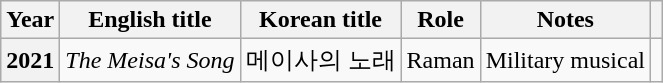<table class="wikitable plainrowheaders sortable">
<tr>
<th scope="col">Year</th>
<th scope="col">English title</th>
<th scope="col">Korean title</th>
<th scope="col">Role</th>
<th scope="col">Notes</th>
<th scope="col" class="unsortable"></th>
</tr>
<tr>
<th scope="row">2021</th>
<td><em>The Meisa's Song</em></td>
<td>메이사의 노래</td>
<td>Raman</td>
<td>Military musical</td>
<td></td>
</tr>
</table>
